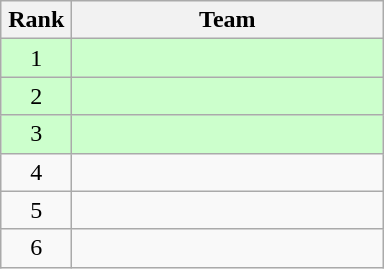<table class="wikitable" style="text-align: center;">
<tr>
<th width=40>Rank</th>
<th width=200>Team</th>
</tr>
<tr bgcolor=#ccffcc>
<td>1</td>
<td align=left></td>
</tr>
<tr bgcolor=#ccffcc>
<td>2</td>
<td align=left></td>
</tr>
<tr bgcolor=#ccffcc>
<td>3</td>
<td align=left></td>
</tr>
<tr>
<td>4</td>
<td align=left></td>
</tr>
<tr>
<td>5</td>
<td align=left></td>
</tr>
<tr>
<td>6</td>
<td align=left></td>
</tr>
</table>
